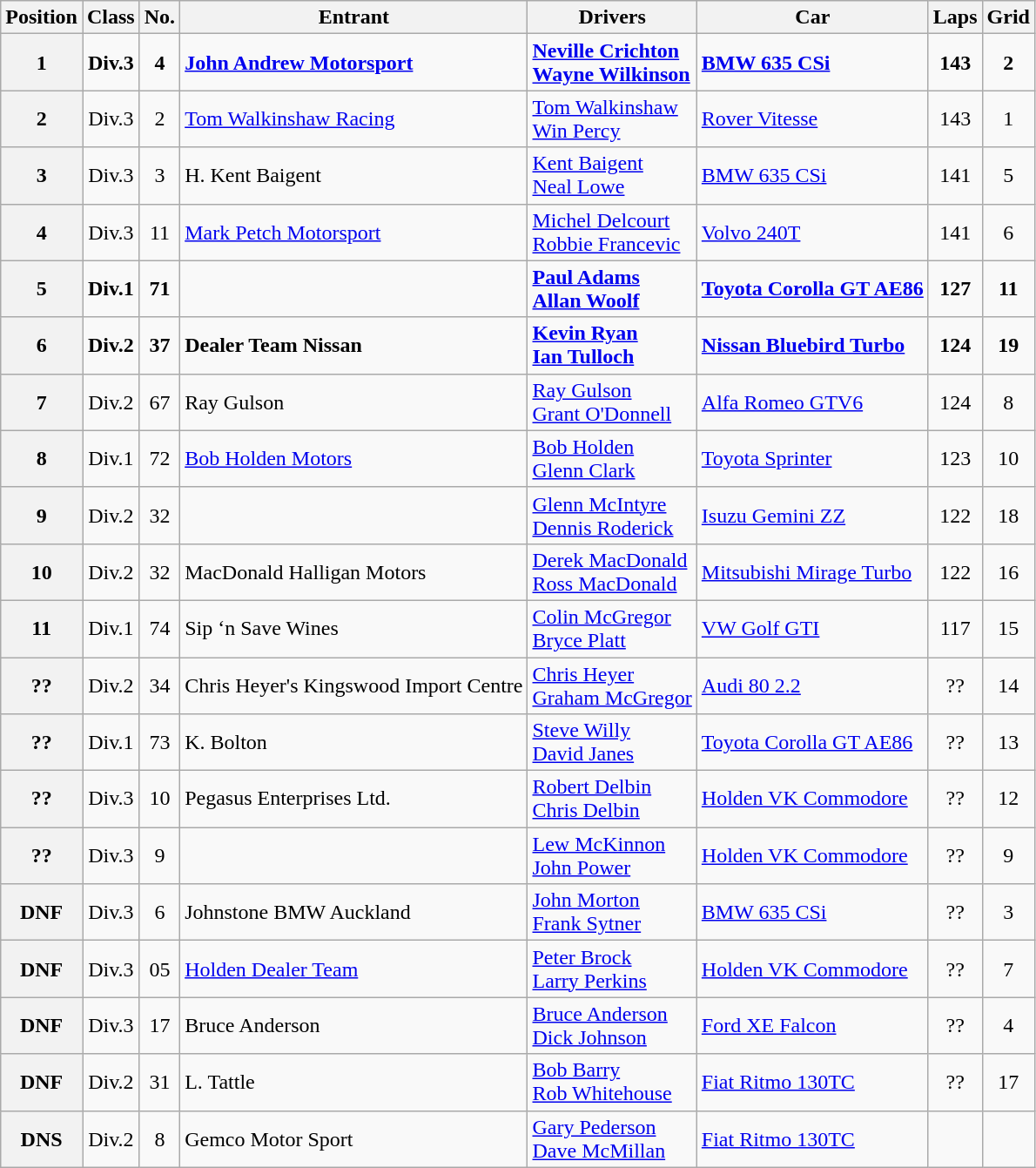<table class="wikitable">
<tr>
<th>Position</th>
<th>Class</th>
<th>No.</th>
<th>Entrant</th>
<th>Drivers</th>
<th>Car</th>
<th>Laps</th>
<th>Grid</th>
</tr>
<tr style="font-weight:bold">
<th>1</th>
<td align="center">Div.3</td>
<td align="center">4</td>
<td><a href='#'>John Andrew Motorsport</a></td>
<td> <a href='#'>Neville Crichton</a> <br>  <a href='#'>Wayne Wilkinson</a></td>
<td><a href='#'>BMW 635 CSi</a></td>
<td align="center">143</td>
<td align="center">2</td>
</tr>
<tr>
<th>2</th>
<td align="center">Div.3</td>
<td align="center">2</td>
<td><a href='#'>Tom Walkinshaw Racing</a></td>
<td> <a href='#'>Tom Walkinshaw</a> <br> <a href='#'>Win Percy</a></td>
<td><a href='#'>Rover Vitesse</a></td>
<td align="center">143</td>
<td align="center">1</td>
</tr>
<tr>
<th>3</th>
<td align="center">Div.3</td>
<td align="center">3</td>
<td>H. Kent Baigent</td>
<td> <a href='#'>Kent Baigent</a> <br>  <a href='#'>Neal Lowe</a></td>
<td><a href='#'>BMW 635 CSi</a></td>
<td align="center">141</td>
<td align="center">5</td>
</tr>
<tr>
<th>4</th>
<td align="center">Div.3</td>
<td align="center">11</td>
<td><a href='#'>Mark Petch Motorsport</a></td>
<td> <a href='#'>Michel Delcourt</a> <br>  <a href='#'>Robbie Francevic</a></td>
<td><a href='#'>Volvo 240T</a></td>
<td align="center">141</td>
<td align="center">6</td>
</tr>
<tr style="font-weight:bold">
<th>5</th>
<td align="center">Div.1</td>
<td align="center">71</td>
<td></td>
<td> <a href='#'>Paul Adams</a> <br>  <a href='#'>Allan Woolf</a></td>
<td><a href='#'>Toyota Corolla GT AE86</a></td>
<td align="center">127</td>
<td align="center">11</td>
</tr>
<tr style="font-weight:bold">
<th>6</th>
<td align="center">Div.2</td>
<td align="center">37</td>
<td>Dealer Team Nissan</td>
<td> <a href='#'>Kevin Ryan</a> <br>  <a href='#'>Ian Tulloch</a></td>
<td><a href='#'>Nissan Bluebird Turbo</a></td>
<td align="center">124</td>
<td align="center">19</td>
</tr>
<tr>
<th>7</th>
<td align="center">Div.2</td>
<td align="center">67</td>
<td>Ray Gulson</td>
<td> <a href='#'>Ray Gulson</a> <br>  <a href='#'>Grant O'Donnell</a></td>
<td><a href='#'>Alfa Romeo GTV6</a></td>
<td align="center">124</td>
<td align="center">8</td>
</tr>
<tr>
<th>8</th>
<td align="center">Div.1</td>
<td align="center">72</td>
<td><a href='#'>Bob Holden Motors</a></td>
<td> <a href='#'>Bob Holden</a> <br>  <a href='#'>Glenn Clark</a></td>
<td><a href='#'>Toyota Sprinter</a></td>
<td align="center">123</td>
<td align="center">10</td>
</tr>
<tr>
<th>9</th>
<td align="center">Div.2</td>
<td align="center">32</td>
<td></td>
<td> <a href='#'>Glenn McIntyre</a> <br>  <a href='#'>Dennis Roderick</a></td>
<td><a href='#'>Isuzu Gemini ZZ</a></td>
<td align="center">122</td>
<td align="center">18</td>
</tr>
<tr>
<th>10</th>
<td align="center">Div.2</td>
<td align="center">32</td>
<td>MacDonald Halligan Motors</td>
<td> <a href='#'>Derek MacDonald</a> <br>  <a href='#'>Ross MacDonald</a></td>
<td><a href='#'>Mitsubishi Mirage Turbo</a></td>
<td align="center">122</td>
<td align="center">16</td>
</tr>
<tr>
<th>11</th>
<td align="center">Div.1</td>
<td align="center">74</td>
<td>Sip ‘n Save Wines</td>
<td> <a href='#'>Colin McGregor</a> <br>  <a href='#'>Bryce Platt</a></td>
<td><a href='#'>VW Golf GTI</a></td>
<td align="center">117</td>
<td align="center">15</td>
</tr>
<tr>
<th>??</th>
<td align="center">Div.2</td>
<td align="center">34</td>
<td>Chris Heyer's Kingswood Import Centre</td>
<td> <a href='#'>Chris Heyer</a> <br>  <a href='#'>Graham McGregor</a></td>
<td><a href='#'>Audi 80 2.2</a></td>
<td align="center">??</td>
<td align="center">14</td>
</tr>
<tr>
<th>??</th>
<td align="center">Div.1</td>
<td align="center">73</td>
<td>K. Bolton</td>
<td> <a href='#'>Steve Willy</a> <br>  <a href='#'>David Janes</a></td>
<td><a href='#'>Toyota Corolla GT AE86</a></td>
<td align="center">??</td>
<td align="center">13</td>
</tr>
<tr>
<th>??</th>
<td align="center">Div.3</td>
<td align="center">10</td>
<td>Pegasus Enterprises Ltd.</td>
<td> <a href='#'>Robert Delbin</a> <br>  <a href='#'>Chris Delbin</a></td>
<td><a href='#'>Holden VK Commodore</a></td>
<td align="center">??</td>
<td align="center">12</td>
</tr>
<tr>
<th>??</th>
<td align="center">Div.3</td>
<td align="center">9</td>
<td></td>
<td> <a href='#'>Lew McKinnon</a> <br>  <a href='#'>John Power</a></td>
<td><a href='#'>Holden VK Commodore</a></td>
<td align="center">??</td>
<td align="center">9</td>
</tr>
<tr>
<th>DNF</th>
<td align="center">Div.3</td>
<td align="center">6</td>
<td>Johnstone BMW Auckland</td>
<td> <a href='#'>John Morton</a> <br>  <a href='#'>Frank Sytner</a></td>
<td><a href='#'>BMW 635 CSi</a></td>
<td align="center">??</td>
<td align="center">3</td>
</tr>
<tr>
<th>DNF</th>
<td align="center">Div.3</td>
<td align="center">05</td>
<td><a href='#'>Holden Dealer Team</a></td>
<td> <a href='#'>Peter Brock</a> <br>  <a href='#'>Larry Perkins</a></td>
<td><a href='#'>Holden VK Commodore</a></td>
<td align="center">??</td>
<td align="center">7</td>
</tr>
<tr>
<th>DNF</th>
<td align="center">Div.3</td>
<td align="center">17</td>
<td>Bruce Anderson</td>
<td> <a href='#'>Bruce Anderson</a> <br>  <a href='#'>Dick Johnson</a></td>
<td><a href='#'>Ford XE Falcon</a></td>
<td align="center">??</td>
<td align="center">4</td>
</tr>
<tr>
<th>DNF</th>
<td align="center">Div.2</td>
<td align="center">31</td>
<td>L. Tattle</td>
<td> <a href='#'>Bob Barry</a> <br>  <a href='#'>Rob Whitehouse</a></td>
<td><a href='#'>Fiat Ritmo 130TC</a></td>
<td align="center">??</td>
<td align="center">17</td>
</tr>
<tr>
<th>DNS</th>
<td align="center">Div.2</td>
<td align="center">8</td>
<td>Gemco Motor Sport</td>
<td> <a href='#'>Gary Pederson</a> <br>  <a href='#'>Dave McMillan</a></td>
<td><a href='#'>Fiat Ritmo 130TC</a></td>
<td align="center"></td>
<td align="center"></td>
</tr>
</table>
